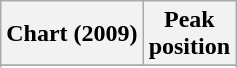<table class="wikitable sortable plainrowheaders">
<tr>
<th>Chart (2009)</th>
<th>Peak<br>position</th>
</tr>
<tr>
</tr>
<tr>
</tr>
<tr>
</tr>
</table>
